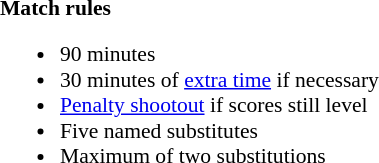<table width=100% style="font-size: 90%">
<tr>
<td width=50% valign=top></td>
<td width=50% valign=top><br><strong>Match rules</strong><ul><li>90 minutes</li><li>30 minutes of <a href='#'>extra time</a> if necessary</li><li><a href='#'>Penalty shootout</a> if scores still level</li><li>Five named substitutes</li><li>Maximum of two substitutions</li></ul></td>
</tr>
</table>
